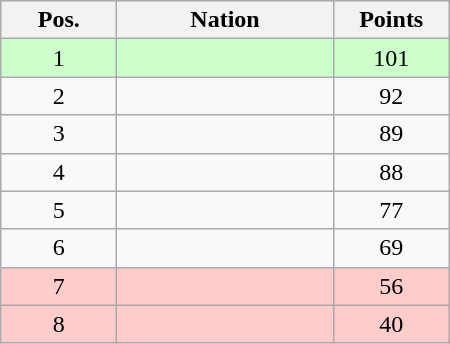<table class="wikitable gauche" cellspacing="1" style="width:300px;">
<tr style="background:#efefef; text-align:center;">
<th style="width:70px;">Pos.</th>
<th>Nation</th>
<th style="width:70px;">Points</th>
</tr>
<tr style="vertical-align:top; text-align:center; background:#ccffcc;">
<td>1</td>
<td style="text-align:left;"></td>
<td>101</td>
</tr>
<tr style="vertical-align:top; text-align:center;">
<td>2</td>
<td style="text-align:left;"></td>
<td>92</td>
</tr>
<tr style="vertical-align:top; text-align:center;">
<td>3</td>
<td style="text-align:left;"></td>
<td>89</td>
</tr>
<tr style="vertical-align:top; text-align:center;">
<td>4</td>
<td style="text-align:left;"></td>
<td>88</td>
</tr>
<tr style="vertical-align:top; text-align:center;">
<td>5</td>
<td style="text-align:left;"></td>
<td>77</td>
</tr>
<tr style="vertical-align:top; text-align:center;">
<td>6</td>
<td style="text-align:left;"></td>
<td>69</td>
</tr>
<tr style="vertical-align:top; text-align:center; background:#ffcccc;">
<td>7</td>
<td style="text-align:left;"></td>
<td>56</td>
</tr>
<tr style="vertical-align:top; text-align:center; background:#ffcccc;">
<td>8</td>
<td style="text-align:left;"></td>
<td>40</td>
</tr>
</table>
